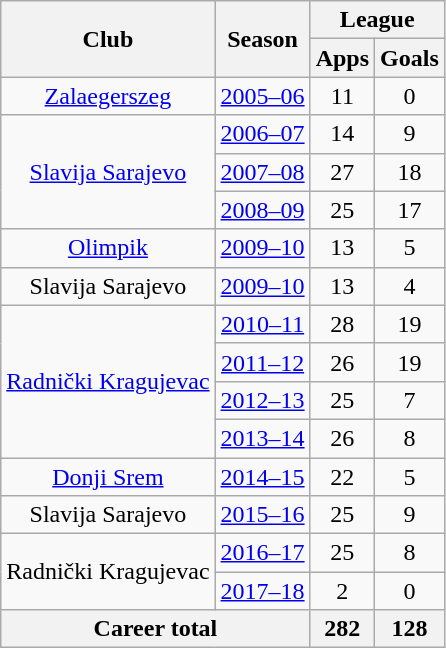<table class="wikitable" style="text-align:center">
<tr>
<th rowspan="2">Club</th>
<th rowspan="2">Season</th>
<th colspan="2">League</th>
</tr>
<tr>
<th>Apps</th>
<th>Goals</th>
</tr>
<tr>
<td rowspan="1"><a href='#'>Zalaegerszeg</a></td>
<td><a href='#'>2005–06</a></td>
<td>11</td>
<td>0</td>
</tr>
<tr>
<td rowspan="3"><a href='#'>Slavija Sarajevo</a></td>
<td><a href='#'>2006–07</a></td>
<td>14</td>
<td>9</td>
</tr>
<tr>
<td><a href='#'>2007–08</a></td>
<td>27</td>
<td>18</td>
</tr>
<tr>
<td><a href='#'>2008–09</a></td>
<td>25</td>
<td>17</td>
</tr>
<tr>
<td rowspan="1"><a href='#'>Olimpik</a></td>
<td><a href='#'>2009–10</a></td>
<td>13</td>
<td>5</td>
</tr>
<tr>
<td rowspan="1">Slavija Sarajevo</td>
<td><a href='#'>2009–10</a></td>
<td>13</td>
<td>4</td>
</tr>
<tr>
<td rowspan="4"><a href='#'>Radnički Kragujevac</a></td>
<td><a href='#'>2010–11</a></td>
<td>28</td>
<td>19</td>
</tr>
<tr>
<td><a href='#'>2011–12</a></td>
<td>26</td>
<td>19</td>
</tr>
<tr>
<td><a href='#'>2012–13</a></td>
<td>25</td>
<td>7</td>
</tr>
<tr>
<td><a href='#'>2013–14</a></td>
<td>26</td>
<td>8</td>
</tr>
<tr>
<td rowspan="1"><a href='#'>Donji Srem</a></td>
<td><a href='#'>2014–15</a></td>
<td>22</td>
<td>5</td>
</tr>
<tr>
<td rowspan="1">Slavija Sarajevo</td>
<td><a href='#'>2015–16</a></td>
<td>25</td>
<td>9</td>
</tr>
<tr>
<td rowspan="2">Radnički Kragujevac</td>
<td><a href='#'>2016–17</a></td>
<td>25</td>
<td>8</td>
</tr>
<tr>
<td><a href='#'>2017–18</a></td>
<td>2</td>
<td>0</td>
</tr>
<tr>
<th colspan="2">Career total</th>
<th>282</th>
<th>128</th>
</tr>
</table>
